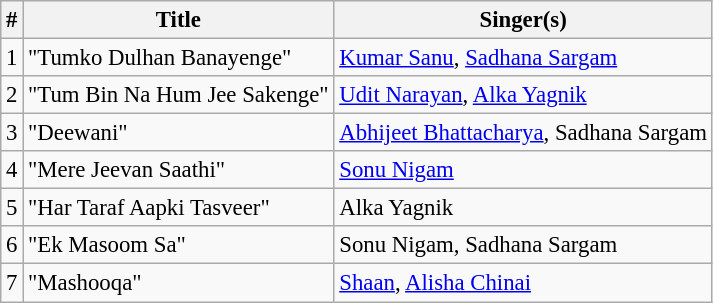<table class="wikitable" style="font-size:95%;">
<tr>
<th>#</th>
<th>Title</th>
<th>Singer(s)</th>
</tr>
<tr>
<td>1</td>
<td>"Tumko Dulhan Banayenge"</td>
<td><a href='#'>Kumar Sanu</a>, <a href='#'>Sadhana Sargam</a></td>
</tr>
<tr>
<td>2</td>
<td>"Tum Bin Na Hum Jee Sakenge"</td>
<td><a href='#'>Udit Narayan</a>, <a href='#'>Alka Yagnik</a></td>
</tr>
<tr>
<td>3</td>
<td>"Deewani"</td>
<td><a href='#'>Abhijeet Bhattacharya</a>, Sadhana Sargam</td>
</tr>
<tr>
<td>4</td>
<td>"Mere Jeevan Saathi"</td>
<td><a href='#'>Sonu Nigam</a></td>
</tr>
<tr>
<td>5</td>
<td>"Har Taraf Aapki Tasveer"</td>
<td>Alka Yagnik</td>
</tr>
<tr>
<td>6</td>
<td>"Ek Masoom Sa"</td>
<td>Sonu Nigam, Sadhana Sargam</td>
</tr>
<tr>
<td>7</td>
<td>"Mashooqa"</td>
<td><a href='#'>Shaan</a>, <a href='#'>Alisha Chinai</a></td>
</tr>
</table>
